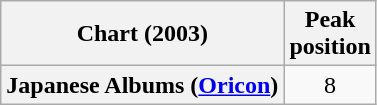<table class="wikitable plainrowheaders" style="text-align:center">
<tr>
<th scope="col">Chart (2003)</th>
<th scope="col">Peak<br>position</th>
</tr>
<tr>
<th scope="row">Japanese Albums (<a href='#'>Oricon</a>)</th>
<td>8</td>
</tr>
</table>
